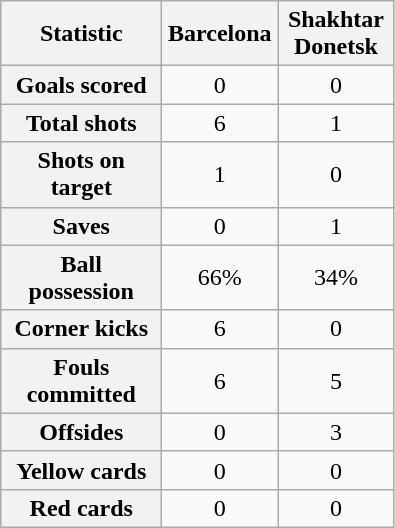<table class="wikitable plainrowheaders" style="text-align:center">
<tr>
<th scope="col" style="width:100px">Statistic</th>
<th scope="col" style="width:70px">Barcelona</th>
<th scope="col" style="width:70px">Shakhtar Donetsk</th>
</tr>
<tr>
<th scope=row>Goals scored</th>
<td>0</td>
<td>0</td>
</tr>
<tr>
<th scope=row>Total shots</th>
<td>6</td>
<td>1</td>
</tr>
<tr>
<th scope=row>Shots on target</th>
<td>1</td>
<td>0</td>
</tr>
<tr>
<th scope=row>Saves</th>
<td>0</td>
<td>1</td>
</tr>
<tr>
<th scope=row>Ball possession</th>
<td>66%</td>
<td>34%</td>
</tr>
<tr>
<th scope=row>Corner kicks</th>
<td>6</td>
<td>0</td>
</tr>
<tr>
<th scope=row>Fouls committed</th>
<td>6</td>
<td>5</td>
</tr>
<tr>
<th scope=row>Offsides</th>
<td>0</td>
<td>3</td>
</tr>
<tr>
<th scope=row>Yellow cards</th>
<td>0</td>
<td>0</td>
</tr>
<tr>
<th scope=row>Red cards</th>
<td>0</td>
<td>0</td>
</tr>
</table>
